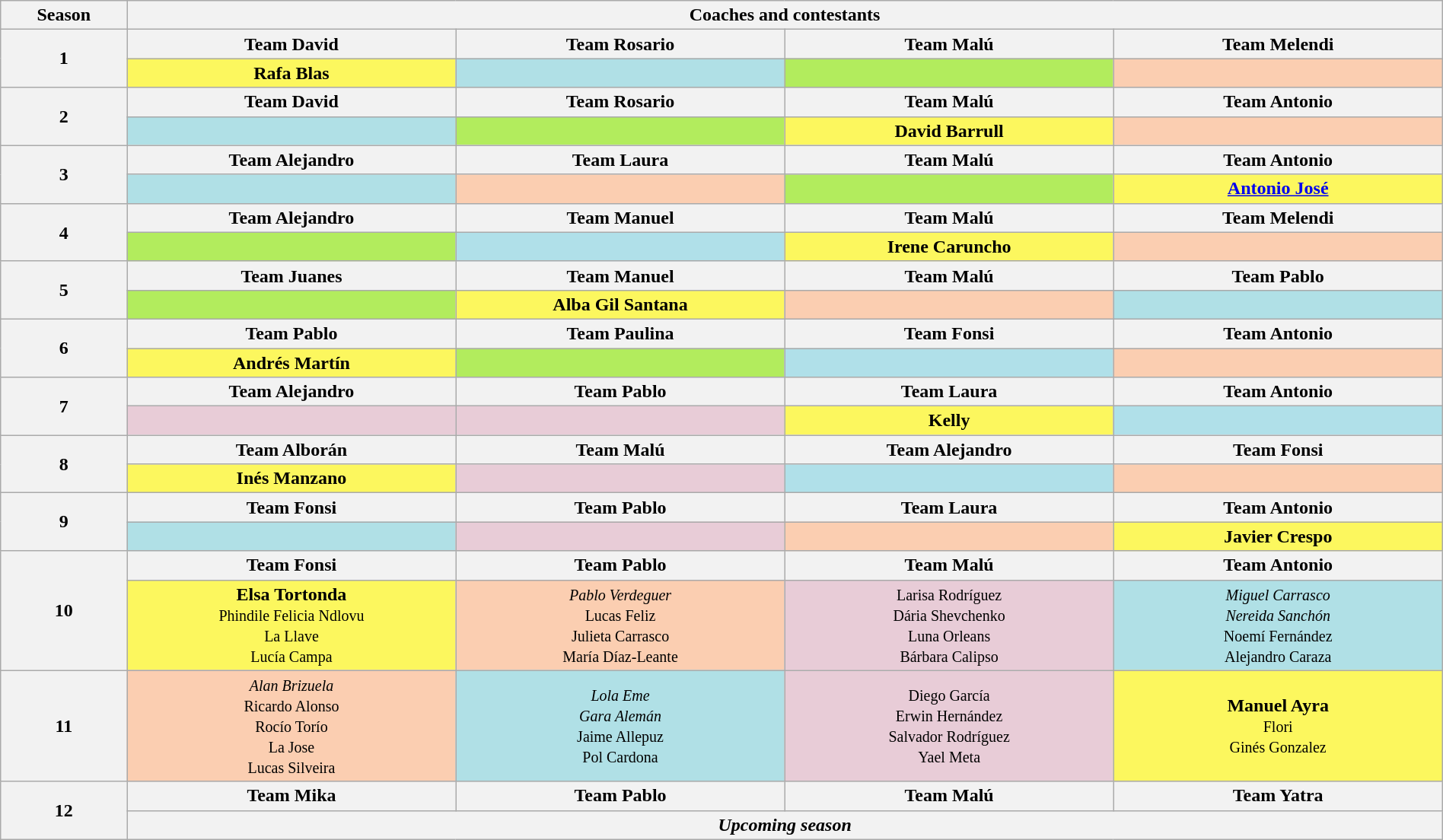<table class="wikitable nowrap" style="text-align:center; font-size:100%; width:100%">
<tr>
<th style="width:5%">Season</th>
<th colspan="4" style="width:95%">Coaches and contestants</th>
</tr>
<tr>
<th scope="row" rowspan="2">1</th>
<th style="width:13%" scope="col">Team David</th>
<th style="width:13%" scope="col">Team Rosario</th>
<th style="width:13%" scope="col">Team Malú</th>
<th style="width:13%" scope="col">Team Melendi</th>
</tr>
<tr>
<td style="background:#FCF75E"><strong>Rafa Blas</strong><br></td>
<td style="background:#B0E0E6"></td>
<td style="background:#B2EC5D"></td>
<td style="background:#FBCEB1"></td>
</tr>
<tr>
<th scope="row" rowspan="2">2</th>
<th scope="col">Team David</th>
<th scope="col">Team Rosario</th>
<th scope="col">Team Malú</th>
<th scope="col">Team Antonio</th>
</tr>
<tr>
<td style="background:#B0E0E6"></td>
<td style="background:#B2EC5D"></td>
<td style="background:#FCF75E"><strong>David Barrull</strong><br></td>
<td style="background:#FBCEB1"></td>
</tr>
<tr>
<th scope="row" rowspan="2">3</th>
<th scope="col">Team Alejandro</th>
<th scope="col">Team Laura</th>
<th scope="col">Team Malú</th>
<th scope="col">Team Antonio</th>
</tr>
<tr>
<td style="background:#B0E0E6"></td>
<td style="background:#FBCEB1"></td>
<td style="background:#B2EC5D"></td>
<td style="background:#FCF75E"><strong><a href='#'>Antonio José</a></strong><br></td>
</tr>
<tr>
<th scope="row" rowspan="2">4</th>
<th scope="col">Team Alejandro</th>
<th scope="col">Team Manuel</th>
<th scope="col">Team Malú</th>
<th scope="col">Team Melendi</th>
</tr>
<tr>
<td style="background:#B2EC5D"></td>
<td style="background:#B0E0E9"></td>
<td style="background:#FCF75E"><strong>Irene Caruncho</strong><br></td>
<td style="background:#FBCEB1"></td>
</tr>
<tr>
<th scope="row" rowspan="2">5</th>
<th scope="col">Team Juanes</th>
<th scope="col">Team Manuel</th>
<th scope="col">Team Malú</th>
<th scope="col">Team Pablo</th>
</tr>
<tr>
<td style="background:#B2EC5D"></td>
<td style="background:#FCF75E"><strong>Alba Gil Santana</strong><br></td>
<td style="background:#FBCEB1"></td>
<td style="background:#B0E0E6"></td>
</tr>
<tr>
<th scope="row" rowspan="2">6</th>
<th scope="col">Team Pablo</th>
<th scope="col">Team Paulina</th>
<th scope="col">Team Fonsi</th>
<th scope="col">Team Antonio</th>
</tr>
<tr>
<td style="background:#FCF75E"><strong>Andrés Martín</strong><br></td>
<td style="background:#B2EC5D"></td>
<td style="background:#B0E0E9"></td>
<td style="background:#FBCEB1"></td>
</tr>
<tr>
<th scope="row" rowspan="2">7</th>
<th scope="col">Team Alejandro</th>
<th scope="col">Team Pablo</th>
<th scope="col">Team Laura</th>
<th scope="col">Team Antonio</th>
</tr>
<tr>
<td style="background:#E8CCD7"></td>
<td style="background:#E8CCD7"></td>
<td style="background:#FCF75E"><strong>Kelly</strong><br></td>
<td style="background:#B0E0E9"></td>
</tr>
<tr>
<th scope="row" rowspan="2">8</th>
<th scope="col">Team Alborán</th>
<th scope="col">Team Malú</th>
<th scope="col">Team Alejandro</th>
<th scope="col">Team Fonsi</th>
</tr>
<tr>
<td style="background:#FCF75E"><strong>Inés Manzano</strong><br></td>
<td style="background:#E8CCD7"></td>
<td style="background:#B0E0E9"></td>
<td style="background:#FBCEB1"></td>
</tr>
<tr>
<th scope="row" rowspan="2">9</th>
<th scope="col">Team Fonsi</th>
<th scope="col">Team Pablo</th>
<th scope="col">Team Laura</th>
<th scope="col">Team Antonio</th>
</tr>
<tr>
<td style="background:#B0E0E6"></td>
<td style="background:#E8CCD7"></td>
<td style="background:#FBCEB1"></td>
<td style="background:#FCF75E"><strong>Javier Crespo</strong><br></td>
</tr>
<tr>
<th scope="row" rowspan="2">10</th>
<th scope="col">Team Fonsi</th>
<th scope="col">Team Pablo</th>
<th scope="col">Team Malú</th>
<th scope="col">Team Antonio</th>
</tr>
<tr>
<td style="background:#FCF75E"><strong>Elsa Tortonda</strong><br><small>Phindile Felicia Ndlovu<br>La Llave<br>Lucía Campa</small></td>
<td style="background:#FBCEB1"><small><em>Pablo Verdeguer</em><br>Lucas Feliz<br>Julieta Carrasco<br>María Díaz-Leante</small></td>
<td style="background:#E8CCD7"><small>Larisa Rodríguez<br>Dária Shevchenko<br>Luna Orleans<br>Bárbara Calipso</small></td>
<td style="background:#B0E0E6"><small><em>Miguel Carrasco<br>Nereida Sanchón</em><br>Noemí Fernández<br>Alejandro Caraza</small></td>
</tr>
<tr>
<th scope="row">11</th>
<td style="background:#FBCEB1"><small><em>Alan Brizuela</em><br>Ricardo Alonso<br>Rocío Torío<br>La Jose<br>Lucas Silveira</small></td>
<td style="background:#B0E0E6"><small><em>Lola Eme<br>Gara Alemán</em><br>Jaime Allepuz<br>Pol Cardona</small></td>
<td style="background:#E8CCD7"><small>Diego García<br>Erwin Hernández<br>Salvador Rodríguez<br>Yael Meta</small></td>
<td style="background:#FCF75E"><strong>Manuel Ayra</strong><br><small>Flori<br>Ginés Gonzalez</small></td>
</tr>
<tr>
<th scope="row" rowspan="2">12</th>
<th scope="col">Team Mika</th>
<th scope="col">Team Pablo</th>
<th scope="col">Team Malú</th>
<th scope="col">Team Yatra</th>
</tr>
<tr>
<th colspan=4><em>Upcoming season</em></th>
</tr>
</table>
